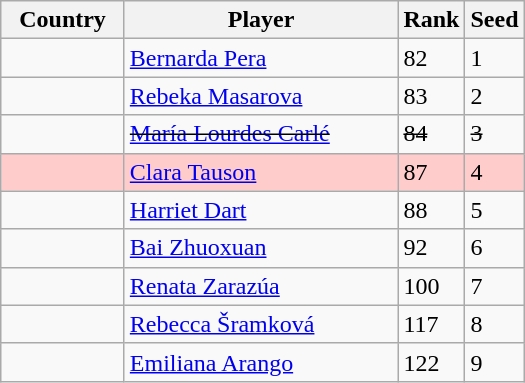<table class="wikitable">
<tr>
<th width="75">Country</th>
<th width="175">Player</th>
<th>Rank</th>
<th>Seed</th>
</tr>
<tr>
<td></td>
<td><a href='#'>Bernarda Pera</a></td>
<td>82</td>
<td>1</td>
</tr>
<tr>
<td></td>
<td><a href='#'>Rebeka Masarova</a></td>
<td>83</td>
<td>2</td>
</tr>
<tr>
<td><s></s></td>
<td><s><a href='#'>María Lourdes Carlé</a></s></td>
<td><s>84</s></td>
<td><s>3</s></td>
</tr>
<tr style="background:#fcc;">
<td></td>
<td><a href='#'>Clara Tauson</a></td>
<td>87</td>
<td>4</td>
</tr>
<tr>
<td></td>
<td><a href='#'>Harriet Dart</a></td>
<td>88</td>
<td>5</td>
</tr>
<tr>
<td></td>
<td><a href='#'>Bai Zhuoxuan</a></td>
<td>92</td>
<td>6</td>
</tr>
<tr>
<td></td>
<td><a href='#'>Renata Zarazúa</a></td>
<td>100</td>
<td>7</td>
</tr>
<tr>
<td></td>
<td><a href='#'>Rebecca Šramková</a></td>
<td>117</td>
<td>8</td>
</tr>
<tr>
<td></td>
<td><a href='#'>Emiliana Arango</a></td>
<td>122</td>
<td>9</td>
</tr>
</table>
